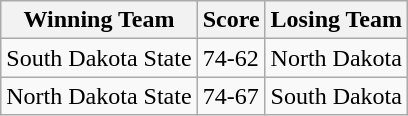<table class= "wikitable">
<tr>
<th>Winning Team</th>
<th>Score</th>
<th>Losing Team</th>
</tr>
<tr>
<td>South Dakota State</td>
<td>74-62</td>
<td>North Dakota</td>
</tr>
<tr>
<td>North Dakota State</td>
<td>74-67</td>
<td>South Dakota</td>
</tr>
</table>
